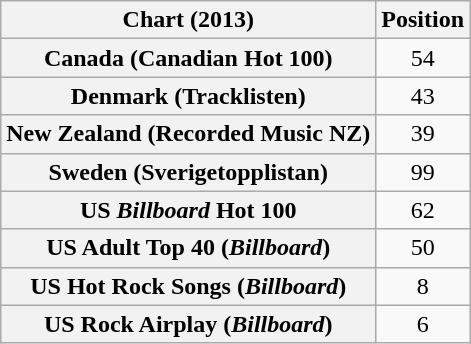<table class="wikitable plainrowheaders sortable" style="text-align:center;">
<tr>
<th>Chart (2013)</th>
<th>Position</th>
</tr>
<tr>
<th scope="row">Canada (Canadian Hot 100)</th>
<td style="text-align:center;">54</td>
</tr>
<tr>
<th scope="row">Denmark (Tracklisten)</th>
<td style="text-align:center;">43</td>
</tr>
<tr>
<th scope="row">New Zealand (Recorded Music NZ)</th>
<td style="text-align:center;">39</td>
</tr>
<tr>
<th scope="row">Sweden (Sverigetopplistan)</th>
<td style="text-align:center;">99</td>
</tr>
<tr>
<th scope="row">US <em>Billboard</em> Hot 100</th>
<td style="text-align:center;">62</td>
</tr>
<tr>
<th scope="row">US Adult Top 40 (<em>Billboard</em>)</th>
<td style="text-align:center;">50</td>
</tr>
<tr>
<th scope="row">US Hot Rock Songs (<em>Billboard</em>)</th>
<td style="text-align:center;">8</td>
</tr>
<tr>
<th scope="row">US Rock Airplay (<em>Billboard</em>)</th>
<td style="text-align:center;">6</td>
</tr>
</table>
